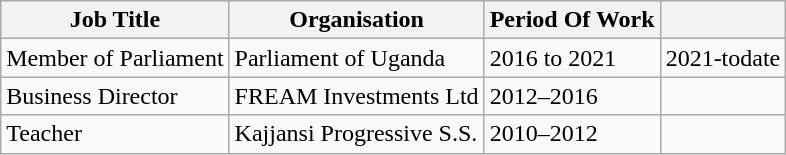<table class="wikitable">
<tr>
<th>Job Title</th>
<th>Organisation</th>
<th>Period Of Work</th>
<th></th>
</tr>
<tr>
<td>Member of Parliament</td>
<td>Parliament of Uganda</td>
<td>2016 to 2021</td>
<td>2021-todate</td>
</tr>
<tr>
<td>Business Director</td>
<td>FREAM Investments Ltd</td>
<td>2012–2016</td>
<td></td>
</tr>
<tr>
<td>Teacher</td>
<td>Kajjansi Progressive S.S.</td>
<td>2010–2012</td>
</tr>
</table>
